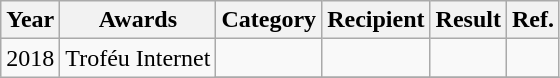<table class="wikitable">
<tr>
<th>Year</th>
<th>Awards</th>
<th>Category</th>
<th>Recipient</th>
<th>Result</th>
<th>Ref.</th>
</tr>
<tr>
<td rowspan=37>2018</td>
<td rowspan=12 style="text-align:center;">Troféu Internet</td>
<td></td>
<td></td>
<td></td>
<td></td>
</tr>
<tr>
</tr>
</table>
